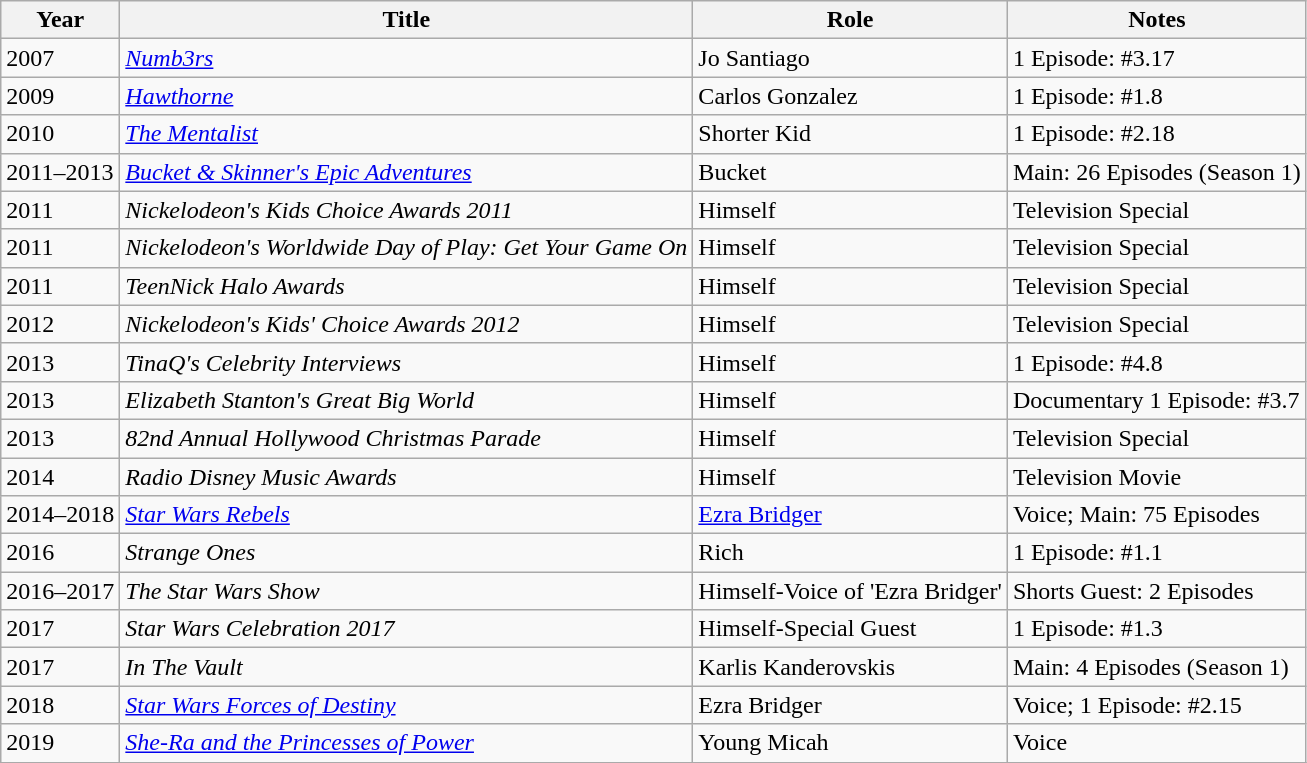<table class="wikitable sortable">
<tr>
<th>Year</th>
<th>Title</th>
<th>Role</th>
<th>Notes</th>
</tr>
<tr>
<td>2007</td>
<td><em><a href='#'>Numb3rs</a></em></td>
<td>Jo Santiago</td>
<td>1 Episode: #3.17</td>
</tr>
<tr>
<td>2009</td>
<td><em><a href='#'>Hawthorne</a></em></td>
<td>Carlos Gonzalez</td>
<td>1 Episode: #1.8</td>
</tr>
<tr>
<td>2010</td>
<td><em><a href='#'>The Mentalist</a></em></td>
<td>Shorter Kid</td>
<td>1 Episode: #2.18</td>
</tr>
<tr>
<td>2011–2013</td>
<td><em><a href='#'>Bucket & Skinner's Epic Adventures</a></em></td>
<td>Bucket</td>
<td>Main: 26 Episodes (Season 1)</td>
</tr>
<tr>
<td>2011</td>
<td><em>Nickelodeon's Kids Choice Awards 2011</em></td>
<td>Himself</td>
<td>Television Special</td>
</tr>
<tr>
<td>2011</td>
<td><em>Nickelodeon's Worldwide Day of Play: Get Your Game On</em></td>
<td>Himself</td>
<td>Television Special</td>
</tr>
<tr>
<td>2011</td>
<td><em>TeenNick Halo Awards</em></td>
<td>Himself</td>
<td>Television Special</td>
</tr>
<tr>
<td>2012</td>
<td><em>Nickelodeon's Kids' Choice Awards 2012</em></td>
<td>Himself</td>
<td>Television Special</td>
</tr>
<tr>
<td>2013</td>
<td><em>TinaQ's Celebrity Interviews</em></td>
<td>Himself</td>
<td>1 Episode: #4.8</td>
</tr>
<tr>
<td>2013</td>
<td><em>Elizabeth Stanton's Great Big World</em></td>
<td>Himself</td>
<td>Documentary 1 Episode: #3.7</td>
</tr>
<tr>
<td>2013</td>
<td><em>82nd Annual Hollywood Christmas Parade</em></td>
<td>Himself</td>
<td>Television Special</td>
</tr>
<tr>
<td>2014</td>
<td><em>Radio Disney Music Awards</em></td>
<td>Himself</td>
<td>Television Movie</td>
</tr>
<tr>
<td>2014–2018</td>
<td><em><a href='#'>Star Wars Rebels</a></em></td>
<td><a href='#'>Ezra Bridger</a></td>
<td>Voice; Main: 75 Episodes</td>
</tr>
<tr>
<td>2016</td>
<td><em>Strange Ones</em></td>
<td>Rich</td>
<td>1 Episode: #1.1</td>
</tr>
<tr>
<td>2016–2017</td>
<td><em>The Star Wars Show</em></td>
<td>Himself-Voice of 'Ezra Bridger'</td>
<td>Shorts Guest: 2 Episodes</td>
</tr>
<tr>
<td>2017</td>
<td><em>Star Wars Celebration 2017</em></td>
<td>Himself-Special Guest</td>
<td>1 Episode: #1.3</td>
</tr>
<tr>
<td>2017</td>
<td><em>In The Vault</em></td>
<td>Karlis Kanderovskis</td>
<td>Main: 4 Episodes (Season 1)</td>
</tr>
<tr>
<td>2018</td>
<td><em><a href='#'>Star Wars Forces of Destiny</a></em></td>
<td>Ezra Bridger</td>
<td>Voice; 1 Episode: #2.15</td>
</tr>
<tr>
<td>2019</td>
<td><em><a href='#'>She-Ra and the Princesses of Power</a></em></td>
<td>Young Micah</td>
<td>Voice</td>
</tr>
<tr>
</tr>
</table>
